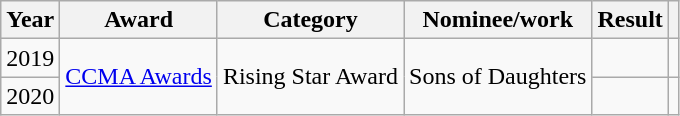<table class="wikitable">
<tr>
<th>Year</th>
<th>Award</th>
<th>Category</th>
<th>Nominee/work</th>
<th>Result</th>
<th></th>
</tr>
<tr>
<td>2019</td>
<td rowspan="2"><a href='#'>CCMA Awards</a></td>
<td rowspan="2">Rising Star Award</td>
<td rowspan="2">Sons of Daughters</td>
<td></td>
<td></td>
</tr>
<tr>
<td>2020</td>
<td></td>
<td></td>
</tr>
</table>
